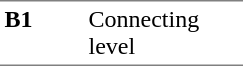<table border=0 cellspacing=0 cellpadding=3>
<tr>
<td style="border-bottom:solid 1px gray;border-top:solid 1px gray;" width=50 valign=top><strong>B1</strong></td>
<td style="border-top:solid 1px gray;border-bottom:solid 1px gray;" width=100 valign=top>Connecting level</td>
</tr>
</table>
